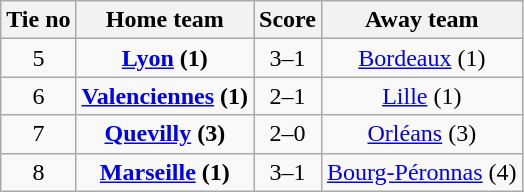<table class="wikitable" style="text-align:center">
<tr>
<th>Tie no</th>
<th>Home team</th>
<th>Score</th>
<th>Away team</th>
</tr>
<tr>
<td>5</td>
<td><strong><a href='#'>Lyon</a> (1)</strong></td>
<td>3–1 </td>
<td><a href='#'>Bordeaux</a> (1)</td>
</tr>
<tr>
<td>6</td>
<td><strong><a href='#'>Valenciennes</a> (1)</strong></td>
<td>2–1</td>
<td><a href='#'>Lille</a> (1)</td>
</tr>
<tr>
<td>7</td>
<td><strong><a href='#'>Quevilly</a> (3)</strong></td>
<td>2–0 </td>
<td><a href='#'>Orléans</a> (3)</td>
</tr>
<tr>
<td>8</td>
<td><strong><a href='#'>Marseille</a> (1)</strong></td>
<td>3–1</td>
<td><a href='#'>Bourg-Péronnas</a> (4)</td>
</tr>
</table>
